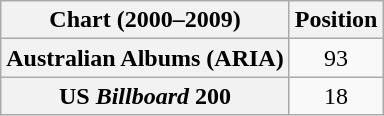<table class="wikitable plainrowheaders" style="text-align:center;">
<tr>
<th scope="col">Chart (2000–2009)</th>
<th scope="col">Position</th>
</tr>
<tr>
<th scope="row">Australian Albums (ARIA)</th>
<td align="center">93</td>
</tr>
<tr>
<th scope="row">US <em>Billboard</em> 200</th>
<td align="center">18</td>
</tr>
</table>
